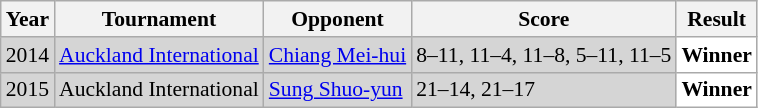<table class="sortable wikitable" style="font-size: 90%;">
<tr>
<th>Year</th>
<th>Tournament</th>
<th>Opponent</th>
<th>Score</th>
<th>Result</th>
</tr>
<tr style="background:#D5D5D5">
<td align="center">2014</td>
<td align="left"><a href='#'>Auckland International</a></td>
<td align="left"> <a href='#'>Chiang Mei-hui</a></td>
<td align="left">8–11, 11–4, 11–8, 5–11, 11–5</td>
<td style="text-align:left; background:white"> <strong>Winner</strong></td>
</tr>
<tr style="background:#D5D5D5">
<td align="center">2015</td>
<td align="left">Auckland International</td>
<td align="left"> <a href='#'>Sung Shuo-yun</a></td>
<td align="left">21–14, 21–17</td>
<td style="text-align:left; background:white"> <strong>Winner</strong></td>
</tr>
</table>
